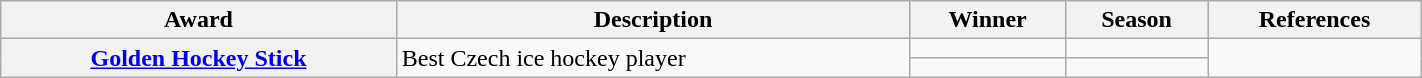<table class="wikitable sortable" width="75%">
<tr>
<th scope="col">Award</th>
<th scope="col" class="unsortable">Description</th>
<th scope="col">Winner</th>
<th scope="col">Season</th>
<th scope="col" class="unsortable">References</th>
</tr>
<tr>
<th scope="row" rowspan="2"><a href='#'>Golden Hockey Stick</a></th>
<td rowspan="2">Best Czech ice hockey player</td>
<td></td>
<td></td>
<td rowspan="2"></td>
</tr>
<tr>
<td></td>
<td></td>
</tr>
</table>
